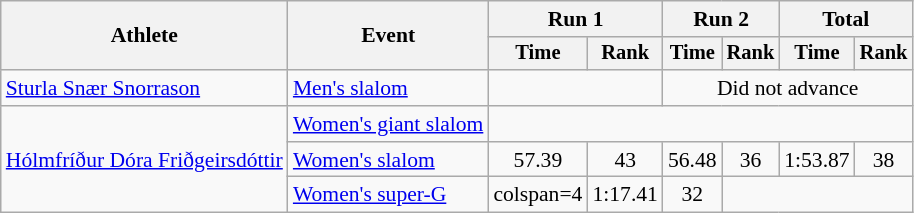<table class="wikitable" style="font-size:90%">
<tr>
<th rowspan=2>Athlete</th>
<th rowspan=2>Event</th>
<th colspan=2>Run 1</th>
<th colspan=2>Run 2</th>
<th colspan=2>Total</th>
</tr>
<tr style="font-size:95%">
<th>Time</th>
<th>Rank</th>
<th>Time</th>
<th>Rank</th>
<th>Time</th>
<th>Rank</th>
</tr>
<tr align=center>
<td align="left"><a href='#'>Sturla Snær Snorrason</a></td>
<td align="left"><a href='#'>Men's slalom</a></td>
<td colspan=2></td>
<td colspan=4>Did not advance</td>
</tr>
<tr align=center>
<td align="left" rowspan="3"><a href='#'>Hólmfríður Dóra Friðgeirsdóttir</a></td>
<td align="left"><a href='#'>Women's giant slalom</a></td>
<td colspan=6></td>
</tr>
<tr align=center>
<td align="left"><a href='#'>Women's slalom</a></td>
<td>57.39</td>
<td>43</td>
<td>56.48</td>
<td>36</td>
<td>1:53.87</td>
<td>38</td>
</tr>
<tr align=center>
<td align="left"><a href='#'>Women's super-G</a></td>
<td>colspan=4 </td>
<td>1:17.41</td>
<td>32</td>
</tr>
</table>
